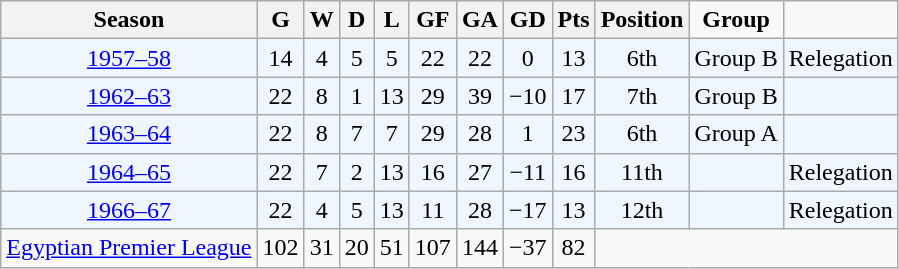<table class="wikitable sortable" style="text-align: center;">
<tr>
<th>Season</th>
<th>G</th>
<th>W</th>
<th>D</th>
<th>L</th>
<th>GF</th>
<th>GA</th>
<th>GD</th>
<th>Pts</th>
<th>Position</th>
<td><strong>Group</strong></td>
<td></td>
</tr>
<tr bgcolor=#f0f6ff>
<td><a href='#'>1957–58</a></td>
<td>14</td>
<td>4</td>
<td>5</td>
<td>5</td>
<td>22</td>
<td>22</td>
<td>0</td>
<td>13</td>
<td>6th</td>
<td>Group B</td>
<td>Relegation</td>
</tr>
<tr bgcolor=#f0f6ff>
<td><a href='#'>1962–63</a></td>
<td>22</td>
<td>8</td>
<td>1</td>
<td>13</td>
<td>29</td>
<td>39</td>
<td>−10</td>
<td>17</td>
<td>7th</td>
<td>Group B</td>
<td></td>
</tr>
<tr bgcolor=#f0f6ff>
<td><a href='#'>1963–64</a></td>
<td>22</td>
<td>8</td>
<td>7</td>
<td>7</td>
<td>29</td>
<td>28</td>
<td>1</td>
<td>23</td>
<td>6th</td>
<td>Group A</td>
<td></td>
</tr>
<tr bgcolor=#f0f6ff>
<td><a href='#'>1964–65</a></td>
<td>22</td>
<td>7</td>
<td>2</td>
<td>13</td>
<td>16</td>
<td>27</td>
<td>−11</td>
<td>16</td>
<td>11th</td>
<td></td>
<td>Relegation</td>
</tr>
<tr bgcolor=#f0f6ff>
<td><a href='#'>1966–67</a></td>
<td>22</td>
<td>4</td>
<td>5</td>
<td>13</td>
<td>11</td>
<td>28</td>
<td>−17</td>
<td>13</td>
<td>12th</td>
<td></td>
<td>Relegation</td>
</tr>
<tr>
<td><a href='#'>Egyptian Premier League</a></td>
<td>102</td>
<td>31</td>
<td>20</td>
<td>51</td>
<td>107</td>
<td>144</td>
<td>−37</td>
<td>82</td>
</tr>
</table>
